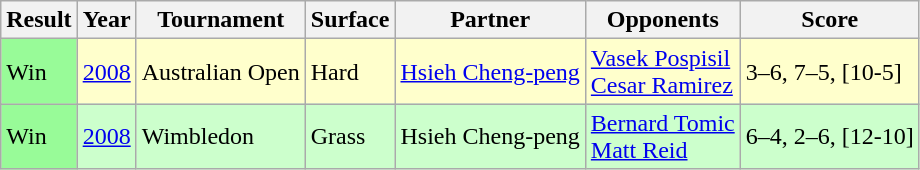<table class="sortable wikitable">
<tr>
<th>Result</th>
<th>Year</th>
<th>Tournament</th>
<th>Surface</th>
<th>Partner</th>
<th>Opponents</th>
<th>Score</th>
</tr>
<tr style="background:#ffc;">
<td style="background:#98fb98;">Win</td>
<td><a href='#'>2008</a></td>
<td>Australian Open</td>
<td>Hard</td>
<td> <a href='#'>Hsieh Cheng-peng</a></td>
<td> <a href='#'>Vasek Pospisil</a> <br>  <a href='#'>Cesar Ramirez</a></td>
<td>3–6, 7–5, [10-5]</td>
</tr>
<tr style="background:#CCFFCC;">
<td style="background:#98fb98;">Win</td>
<td><a href='#'>2008</a></td>
<td>Wimbledon</td>
<td>Grass</td>
<td> Hsieh Cheng-peng</td>
<td> <a href='#'>Bernard Tomic</a> <br>  <a href='#'>Matt Reid</a></td>
<td>6–4, 2–6, [12-10]</td>
</tr>
</table>
